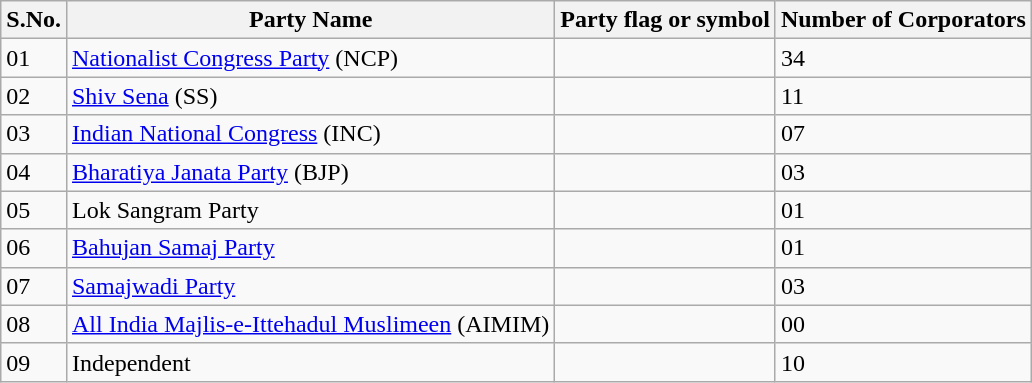<table class="sortable wikitable">
<tr>
<th>S.No.</th>
<th>Party Name</th>
<th>Party flag or symbol</th>
<th>Number of Corporators</th>
</tr>
<tr>
<td>01</td>
<td><a href='#'>Nationalist Congress Party</a> (NCP)</td>
<td></td>
<td>34</td>
</tr>
<tr>
<td>02</td>
<td><a href='#'>Shiv Sena</a> (SS)</td>
<td></td>
<td>11</td>
</tr>
<tr>
<td>03</td>
<td><a href='#'>Indian National Congress</a> (INC)</td>
<td></td>
<td>07</td>
</tr>
<tr>
<td>04</td>
<td><a href='#'>Bharatiya Janata Party</a> (BJP)</td>
<td></td>
<td>03</td>
</tr>
<tr>
<td>05</td>
<td>Lok Sangram Party</td>
<td></td>
<td>01</td>
</tr>
<tr>
<td>06</td>
<td><a href='#'>Bahujan Samaj Party</a></td>
<td></td>
<td>01</td>
</tr>
<tr>
<td>07</td>
<td><a href='#'>Samajwadi Party</a></td>
<td></td>
<td>03</td>
</tr>
<tr>
<td>08</td>
<td><a href='#'>All India Majlis-e-Ittehadul Muslimeen</a> (AIMIM)</td>
<td></td>
<td>00</td>
</tr>
<tr>
<td>09</td>
<td>Independent</td>
<td></td>
<td>10</td>
</tr>
</table>
